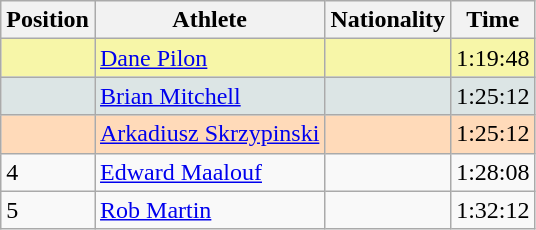<table class="wikitable sortable">
<tr>
<th>Position</th>
<th>Athlete</th>
<th>Nationality</th>
<th>Time</th>
</tr>
<tr bgcolor="#F7F6A8">
<td></td>
<td><a href='#'>Dane Pilon</a></td>
<td></td>
<td>1:19:48</td>
</tr>
<tr bgcolor="#DCE5E5">
<td></td>
<td><a href='#'>Brian Mitchell</a></td>
<td></td>
<td>1:25:12</td>
</tr>
<tr bgcolor="#FFDAB9">
<td></td>
<td><a href='#'>Arkadiusz Skrzypinski</a></td>
<td></td>
<td>1:25:12</td>
</tr>
<tr>
<td>4</td>
<td><a href='#'>Edward Maalouf</a></td>
<td></td>
<td>1:28:08</td>
</tr>
<tr>
<td>5</td>
<td><a href='#'>Rob Martin</a></td>
<td></td>
<td>1:32:12</td>
</tr>
</table>
